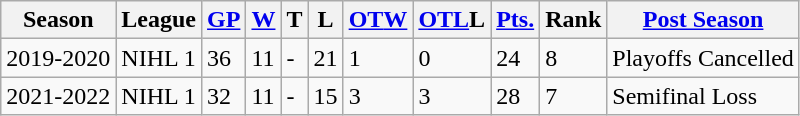<table class="wikitable">
<tr>
<th>Season</th>
<th>League</th>
<th><a href='#'>GP</a></th>
<th><a href='#'>W</a></th>
<th>T</th>
<th>L</th>
<th><a href='#'>OT</a><a href='#'>W</a></th>
<th><a href='#'>OTL</a>L</th>
<th><a href='#'>Pts.</a></th>
<th>Rank</th>
<th><a href='#'>Post Season</a></th>
</tr>
<tr>
<td>2019-2020</td>
<td>NIHL 1</td>
<td>36</td>
<td>11</td>
<td>-</td>
<td>21</td>
<td>1</td>
<td>0</td>
<td>24</td>
<td>8</td>
<td>Playoffs Cancelled</td>
</tr>
<tr>
<td>2021-2022</td>
<td>NIHL 1</td>
<td>32</td>
<td>11</td>
<td>-</td>
<td>15</td>
<td>3</td>
<td>3</td>
<td>28</td>
<td>7</td>
<td>Semifinal Loss</td>
</tr>
</table>
